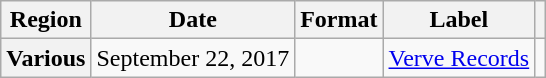<table class="wikitable plainrowheaders">
<tr>
<th scope="col">Region</th>
<th scope="col">Date</th>
<th scope="col">Format</th>
<th scope="col">Label</th>
<th scope="col"></th>
</tr>
<tr>
<th scope="row">Various</th>
<td>September 22, 2017</td>
<td></td>
<td><a href='#'>Verve Records</a></td>
<td style="text-align:center;"></td>
</tr>
</table>
